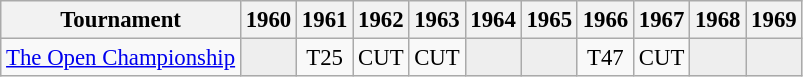<table class="wikitable" style="font-size:95%;text-align:center;">
<tr>
<th>Tournament</th>
<th>1960</th>
<th>1961</th>
<th>1962</th>
<th>1963</th>
<th>1964</th>
<th>1965</th>
<th>1966</th>
<th>1967</th>
<th>1968</th>
<th>1969</th>
</tr>
<tr>
<td align=left><a href='#'>The Open Championship</a></td>
<td style="background:#eeeeee;"></td>
<td>T25</td>
<td>CUT</td>
<td>CUT</td>
<td style="background:#eeeeee;"></td>
<td style="background:#eeeeee;"></td>
<td>T47</td>
<td>CUT</td>
<td style="background:#eeeeee;"></td>
<td style="background:#eeeeee;"></td>
</tr>
</table>
